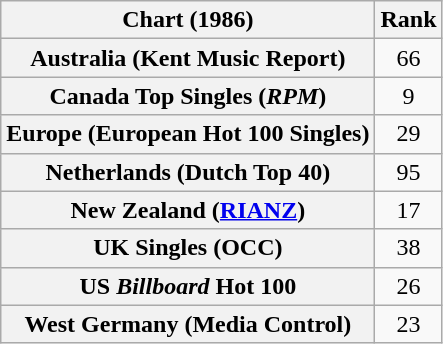<table class="wikitable sortable plainrowheaders" style="text-align:center">
<tr>
<th>Chart (1986)</th>
<th>Rank</th>
</tr>
<tr>
<th scope="row">Australia (Kent Music Report)</th>
<td>66</td>
</tr>
<tr>
<th scope="row">Canada Top Singles (<em>RPM</em>)</th>
<td>9</td>
</tr>
<tr>
<th scope="row">Europe (European Hot 100 Singles)</th>
<td>29</td>
</tr>
<tr>
<th scope="row">Netherlands (Dutch Top 40)</th>
<td>95</td>
</tr>
<tr>
<th scope="row">New Zealand (<a href='#'>RIANZ</a>)</th>
<td>17</td>
</tr>
<tr>
<th scope="row">UK Singles (OCC)</th>
<td>38</td>
</tr>
<tr>
<th scope="row">US <em>Billboard</em> Hot 100</th>
<td>26</td>
</tr>
<tr>
<th scope="row">West Germany (Media Control)</th>
<td>23</td>
</tr>
</table>
